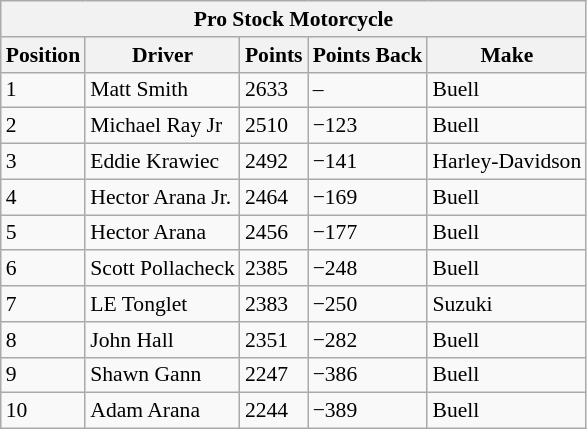<table class="wikitable" style="font-size:90%;">
<tr>
<th colspan="5">Pro Stock Motorcycle</th>
</tr>
<tr>
<th>Position</th>
<th>Driver</th>
<th>Points</th>
<th>Points Back</th>
<th>Make</th>
</tr>
<tr>
<td>1</td>
<td>Matt Smith</td>
<td>2633</td>
<td>–</td>
<td>Buell</td>
</tr>
<tr>
<td>2</td>
<td>Michael Ray Jr</td>
<td>2510</td>
<td>−123</td>
<td>Buell</td>
</tr>
<tr>
<td>3</td>
<td>Eddie Krawiec</td>
<td>2492</td>
<td>−141</td>
<td>Harley-Davidson</td>
</tr>
<tr>
<td>4</td>
<td>Hector Arana Jr.</td>
<td>2464</td>
<td>−169</td>
<td>Buell</td>
</tr>
<tr>
<td>5</td>
<td>Hector Arana</td>
<td>2456</td>
<td>−177</td>
<td>Buell</td>
</tr>
<tr>
<td>6</td>
<td>Scott Pollacheck</td>
<td>2385</td>
<td>−248</td>
<td>Buell</td>
</tr>
<tr>
<td>7</td>
<td>LE Tonglet</td>
<td>2383</td>
<td>−250</td>
<td>Suzuki</td>
</tr>
<tr>
<td>8</td>
<td>John Hall</td>
<td>2351</td>
<td>−282</td>
<td>Buell</td>
</tr>
<tr>
<td>9</td>
<td>Shawn Gann</td>
<td>2247</td>
<td>−386</td>
<td>Buell</td>
</tr>
<tr>
<td>10</td>
<td>Adam Arana</td>
<td>2244</td>
<td>−389</td>
<td>Buell</td>
</tr>
</table>
